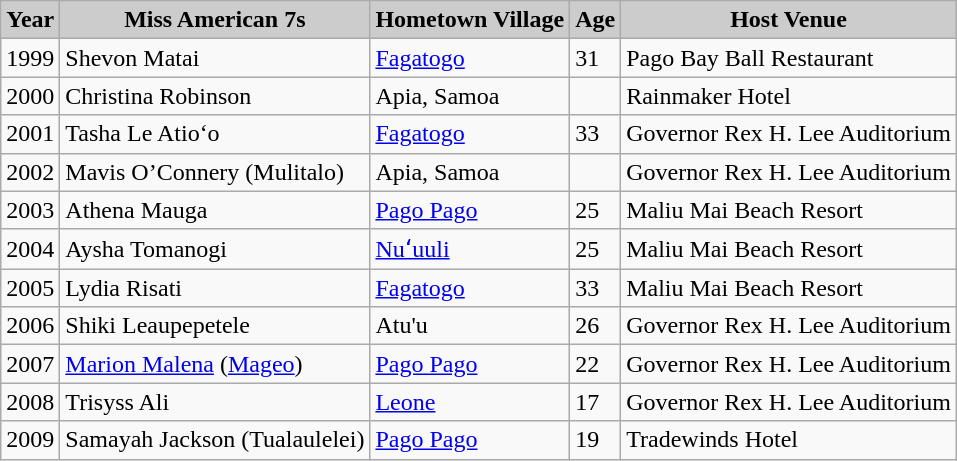<table class="wikitable">
<tr>
<th style="background:#ccc;">Year</th>
<th style="background:#ccc;">Miss American 7s</th>
<th style="background:#ccc;">Hometown Village</th>
<th style="background:#ccc;">Age</th>
<th style="background:#ccc;">Host Venue</th>
</tr>
<tr>
<td>1999</td>
<td>Shevon Matai</td>
<td><a href='#'>Fagatogo</a></td>
<td>31</td>
<td>Pago Bay Ball Restaurant</td>
</tr>
<tr>
<td>2000</td>
<td>Christina Robinson</td>
<td>Apia, Samoa</td>
<td></td>
<td>Rainmaker Hotel</td>
</tr>
<tr>
<td>2001</td>
<td>Tasha Le Atio‘o</td>
<td><a href='#'>Fagatogo</a></td>
<td>33</td>
<td>Governor Rex H. Lee Auditorium</td>
</tr>
<tr>
<td>2002</td>
<td>Mavis O’Connery (Mulitalo)</td>
<td>Apia, Samoa</td>
<td></td>
<td>Governor Rex H. Lee Auditorium</td>
</tr>
<tr>
<td>2003</td>
<td>Athena Mauga</td>
<td><a href='#'>Pago Pago</a></td>
<td>25</td>
<td>Maliu Mai Beach Resort</td>
</tr>
<tr>
<td>2004</td>
<td>Aysha Tomanogi</td>
<td><a href='#'>Nuʻuuli</a></td>
<td>25</td>
<td>Maliu Mai Beach Resort</td>
</tr>
<tr>
<td>2005</td>
<td>Lydia Risati</td>
<td><a href='#'>Fagatogo</a></td>
<td>33</td>
<td>Maliu Mai Beach Resort</td>
</tr>
<tr>
<td>2006</td>
<td>Shiki Leaupepetele</td>
<td>Atu'u</td>
<td>26</td>
<td>Governor Rex H. Lee Auditorium</td>
</tr>
<tr>
<td>2007</td>
<td><a href='#'>Marion Malena</a> (<a href='#'>Mageo</a>)</td>
<td><a href='#'>Pago Pago</a></td>
<td>22</td>
<td>Governor Rex H. Lee Auditorium</td>
</tr>
<tr>
<td>2008</td>
<td>Trisyss Ali</td>
<td><a href='#'>Leone</a></td>
<td>17</td>
<td>Governor Rex H. Lee Auditorium</td>
</tr>
<tr>
<td>2009</td>
<td>Samayah Jackson (Tualaulelei)</td>
<td><a href='#'>Pago Pago</a></td>
<td>19</td>
<td>Tradewinds Hotel</td>
</tr>
</table>
